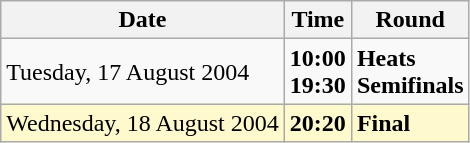<table class="wikitable">
<tr>
<th>Date</th>
<th>Time</th>
<th>Round</th>
</tr>
<tr>
<td>Tuesday, 17 August 2004</td>
<td><strong>10:00</strong><br><strong>19:30</strong></td>
<td><strong>Heats</strong><br><strong>Semifinals</strong></td>
</tr>
<tr style=background:lemonchiffon>
<td>Wednesday, 18 August 2004</td>
<td><strong>20:20</strong></td>
<td><strong>Final</strong></td>
</tr>
</table>
